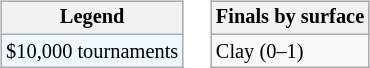<table>
<tr valign=top>
<td><br><table class=wikitable style="font-size:85%">
<tr>
<th>Legend</th>
</tr>
<tr style="background:#f0f8ff;">
<td>$10,000 tournaments</td>
</tr>
</table>
</td>
<td><br><table class=wikitable style="font-size:85%">
<tr>
<th>Finals by surface</th>
</tr>
<tr>
<td>Clay (0–1)</td>
</tr>
</table>
</td>
</tr>
</table>
